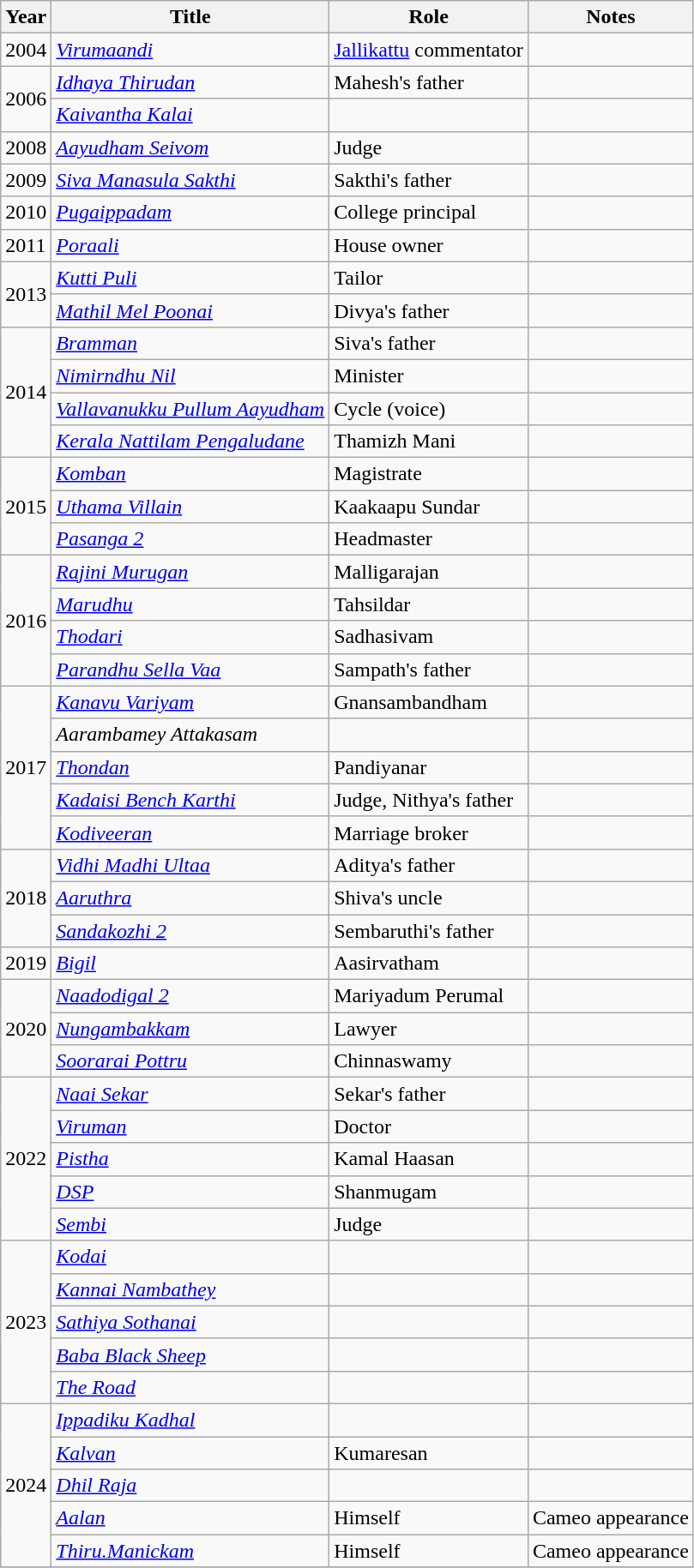<table class="wikitable sortable">
<tr>
<th scope="col">Year</th>
<th scope="col">Title</th>
<th scope="col">Role</th>
<th class="unsortable" scope="col">Notes</th>
</tr>
<tr>
<td>2004</td>
<td><em><a href='#'>Virumaandi</a></em></td>
<td><a href='#'>Jallikattu</a> commentator</td>
<td></td>
</tr>
<tr>
<td rowspan="2">2006</td>
<td><em><a href='#'>Idhaya Thirudan</a></em></td>
<td>Mahesh's father</td>
<td></td>
</tr>
<tr>
<td><em><a href='#'>Kaivantha Kalai</a></em></td>
<td></td>
<td></td>
</tr>
<tr>
<td>2008</td>
<td><em><a href='#'>Aayudham Seivom</a></em></td>
<td>Judge</td>
<td></td>
</tr>
<tr>
<td>2009</td>
<td><em><a href='#'>Siva Manasula Sakthi</a></em></td>
<td>Sakthi's father</td>
<td></td>
</tr>
<tr>
<td>2010</td>
<td><em><a href='#'>Pugaippadam</a></em></td>
<td>College principal</td>
<td></td>
</tr>
<tr>
<td>2011</td>
<td><em><a href='#'>Poraali</a></em></td>
<td>House owner</td>
<td></td>
</tr>
<tr>
<td rowspan="2">2013</td>
<td><em><a href='#'>Kutti Puli</a></em></td>
<td>Tailor</td>
<td></td>
</tr>
<tr>
<td><em><a href='#'>Mathil Mel Poonai</a></em></td>
<td>Divya's father</td>
<td></td>
</tr>
<tr>
<td rowspan="4">2014</td>
<td><em><a href='#'>Bramman</a></em></td>
<td>Siva's father</td>
<td></td>
</tr>
<tr>
<td><em><a href='#'>Nimirndhu Nil</a></em></td>
<td>Minister</td>
<td></td>
</tr>
<tr>
<td><em><a href='#'>Vallavanukku Pullum Aayudham</a></em></td>
<td>Cycle (voice)</td>
<td></td>
</tr>
<tr>
<td><em><a href='#'>Kerala Nattilam Pengaludane</a></em></td>
<td>Thamizh Mani</td>
<td></td>
</tr>
<tr>
<td rowspan="3">2015</td>
<td><em><a href='#'>Komban</a></em></td>
<td>Magistrate</td>
<td></td>
</tr>
<tr>
<td><em><a href='#'>Uthama Villain</a></em></td>
<td>Kaakaapu Sundar</td>
<td></td>
</tr>
<tr>
<td><em><a href='#'>Pasanga 2</a></em></td>
<td>Headmaster</td>
<td></td>
</tr>
<tr>
<td rowspan="4">2016</td>
<td><em><a href='#'>Rajini Murugan</a></em></td>
<td>Malligarajan</td>
<td></td>
</tr>
<tr>
<td><em><a href='#'>Marudhu</a></em></td>
<td>Tahsildar</td>
<td></td>
</tr>
<tr>
<td><em><a href='#'>Thodari</a></em></td>
<td>Sadhasivam</td>
<td></td>
</tr>
<tr>
<td><em><a href='#'>Parandhu Sella Vaa</a></em></td>
<td>Sampath's father</td>
<td></td>
</tr>
<tr>
<td rowspan="5">2017</td>
<td><em><a href='#'>Kanavu Variyam</a></em></td>
<td>Gnansambandham</td>
<td></td>
</tr>
<tr>
<td><em>Aarambamey Attakasam</em></td>
<td></td>
<td></td>
</tr>
<tr>
<td><em><a href='#'>Thondan</a></em></td>
<td>Pandiyanar</td>
<td></td>
</tr>
<tr>
<td><em><a href='#'>Kadaisi Bench Karthi</a></em></td>
<td>Judge, Nithya's father</td>
<td></td>
</tr>
<tr>
<td><em><a href='#'>Kodiveeran</a></em></td>
<td>Marriage broker</td>
<td></td>
</tr>
<tr>
<td rowspan="3">2018</td>
<td><em><a href='#'>Vidhi Madhi Ultaa</a></em></td>
<td>Aditya's father</td>
<td></td>
</tr>
<tr>
<td><em><a href='#'>Aaruthra</a></em></td>
<td>Shiva's uncle</td>
<td></td>
</tr>
<tr>
<td><em><a href='#'>Sandakozhi 2</a></em></td>
<td>Sembaruthi's father</td>
<td></td>
</tr>
<tr>
<td>2019</td>
<td><em><a href='#'>Bigil</a></em></td>
<td>Aasirvatham</td>
<td></td>
</tr>
<tr>
<td rowspan="3">2020</td>
<td><em><a href='#'>Naadodigal 2</a></em></td>
<td>Mariyadum Perumal</td>
<td></td>
</tr>
<tr>
<td><em><a href='#'>Nungambakkam</a></em></td>
<td>Lawyer</td>
<td></td>
</tr>
<tr>
<td><em><a href='#'>Soorarai Pottru</a></em></td>
<td>Chinnaswamy</td>
<td></td>
</tr>
<tr>
<td rowspan="5">2022</td>
<td><em><a href='#'>Naai Sekar</a></em></td>
<td>Sekar's father</td>
<td></td>
</tr>
<tr>
<td><em><a href='#'>Viruman</a></em></td>
<td>Doctor</td>
<td></td>
</tr>
<tr>
<td><em><a href='#'>Pistha</a></em></td>
<td>Kamal Haasan</td>
<td></td>
</tr>
<tr>
<td><em><a href='#'>DSP</a></em></td>
<td>Shanmugam</td>
<td></td>
</tr>
<tr>
<td><em><a href='#'>Sembi</a></em></td>
<td>Judge</td>
<td></td>
</tr>
<tr>
<td rowspan="5">2023</td>
<td><em><a href='#'>Kodai</a></em></td>
<td></td>
<td></td>
</tr>
<tr>
<td><em><a href='#'>Kannai Nambathey</a></em></td>
<td></td>
<td></td>
</tr>
<tr>
<td><em><a href='#'>Sathiya Sothanai</a></em></td>
<td></td>
<td></td>
</tr>
<tr>
<td><em><a href='#'>Baba Black Sheep</a></em></td>
<td></td>
<td></td>
</tr>
<tr>
<td><em><a href='#'>The Road</a></em></td>
<td></td>
<td></td>
</tr>
<tr>
<td rowspan="5">2024</td>
<td><em><a href='#'>Ippadiku Kadhal</a></em></td>
<td></td>
<td></td>
</tr>
<tr>
<td><em><a href='#'>Kalvan</a></em></td>
<td>Kumaresan</td>
<td></td>
</tr>
<tr>
<td><em><a href='#'>Dhil Raja</a></em></td>
<td></td>
<td></td>
</tr>
<tr>
<td><em><a href='#'>Aalan</a></em></td>
<td>Himself</td>
<td>Cameo appearance</td>
</tr>
<tr>
<td><em><a href='#'>Thiru.Manickam</a></em></td>
<td>Himself</td>
<td>Cameo appearance</td>
</tr>
<tr>
</tr>
</table>
